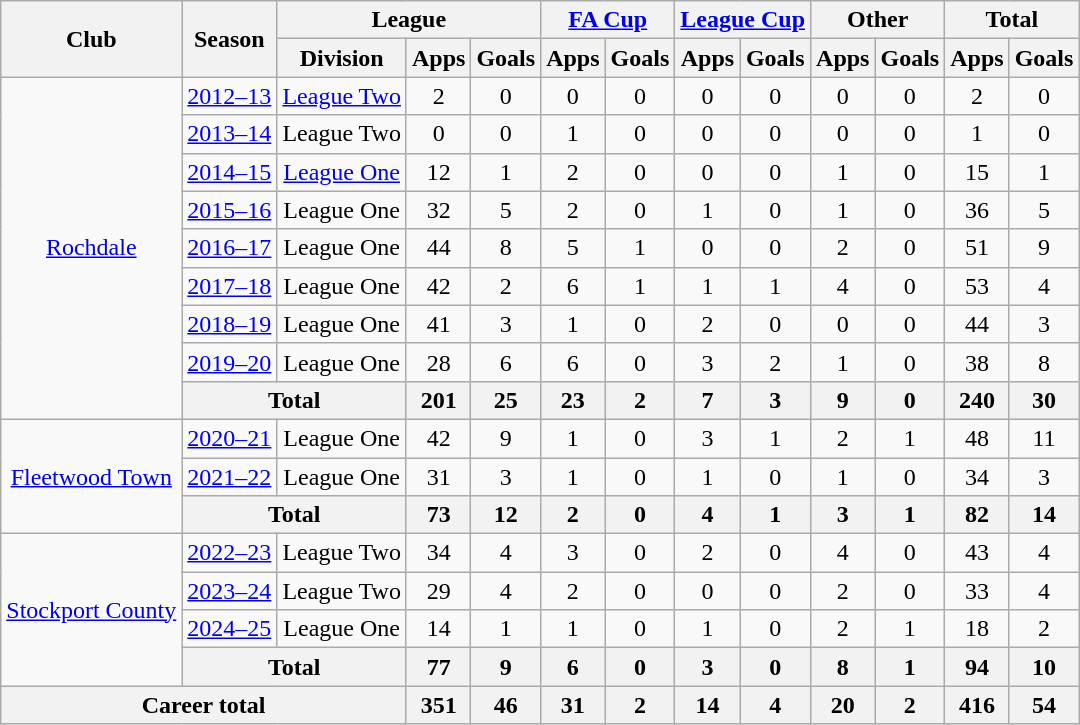<table class=wikitable style="text-align: center">
<tr>
<th rowspan=2>Club</th>
<th rowspan=2>Season</th>
<th colspan=3>League</th>
<th colspan=2><a href='#'>FA Cup</a></th>
<th colspan=2><a href='#'>League Cup</a></th>
<th colspan=2>Other</th>
<th colspan=2>Total</th>
</tr>
<tr>
<th>Division</th>
<th>Apps</th>
<th>Goals</th>
<th>Apps</th>
<th>Goals</th>
<th>Apps</th>
<th>Goals</th>
<th>Apps</th>
<th>Goals</th>
<th>Apps</th>
<th>Goals</th>
</tr>
<tr>
<td rowspan=9><a href='#'>Rochdale</a></td>
<td><a href='#'>2012–13</a></td>
<td><a href='#'>League Two</a></td>
<td>2</td>
<td>0</td>
<td>0</td>
<td>0</td>
<td>0</td>
<td>0</td>
<td>0</td>
<td>0</td>
<td>2</td>
<td>0</td>
</tr>
<tr>
<td><a href='#'>2013–14</a></td>
<td>League Two</td>
<td>0</td>
<td>0</td>
<td>1</td>
<td>0</td>
<td>0</td>
<td>0</td>
<td>0</td>
<td>0</td>
<td>1</td>
<td>0</td>
</tr>
<tr>
<td><a href='#'>2014–15</a></td>
<td><a href='#'>League One</a></td>
<td>12</td>
<td>1</td>
<td>2</td>
<td>0</td>
<td>0</td>
<td>0</td>
<td>1</td>
<td>0</td>
<td>15</td>
<td>1</td>
</tr>
<tr>
<td><a href='#'>2015–16</a></td>
<td>League One</td>
<td>32</td>
<td>5</td>
<td>2</td>
<td>0</td>
<td>1</td>
<td>0</td>
<td>1</td>
<td>0</td>
<td>36</td>
<td>5</td>
</tr>
<tr>
<td><a href='#'>2016–17</a></td>
<td>League One</td>
<td>44</td>
<td>8</td>
<td>5</td>
<td>1</td>
<td>0</td>
<td>0</td>
<td>2</td>
<td>0</td>
<td>51</td>
<td>9</td>
</tr>
<tr>
<td><a href='#'>2017–18</a></td>
<td>League One</td>
<td>42</td>
<td>2</td>
<td>6</td>
<td>1</td>
<td>1</td>
<td>1</td>
<td>4</td>
<td>0</td>
<td>53</td>
<td>4</td>
</tr>
<tr>
<td><a href='#'>2018–19</a></td>
<td>League One</td>
<td>41</td>
<td>3</td>
<td>1</td>
<td>0</td>
<td>2</td>
<td>0</td>
<td>0</td>
<td>0</td>
<td>44</td>
<td>3</td>
</tr>
<tr>
<td><a href='#'>2019–20</a></td>
<td>League One</td>
<td>28</td>
<td>6</td>
<td>6</td>
<td>0</td>
<td>3</td>
<td>2</td>
<td>1</td>
<td>0</td>
<td>38</td>
<td>8</td>
</tr>
<tr>
<th colspan=2>Total</th>
<th>201</th>
<th>25</th>
<th>23</th>
<th>2</th>
<th>7</th>
<th>3</th>
<th>9</th>
<th>0</th>
<th>240</th>
<th>30</th>
</tr>
<tr>
<td rowspan="3"><a href='#'>Fleetwood Town</a></td>
<td><a href='#'>2020–21</a></td>
<td>League One</td>
<td>42</td>
<td>9</td>
<td>1</td>
<td>0</td>
<td>3</td>
<td>1</td>
<td>2</td>
<td>1</td>
<td>48</td>
<td>11</td>
</tr>
<tr>
<td><a href='#'>2021–22</a></td>
<td>League One</td>
<td>31</td>
<td>3</td>
<td>1</td>
<td>0</td>
<td>1</td>
<td>0</td>
<td>1</td>
<td>0</td>
<td>34</td>
<td>3</td>
</tr>
<tr>
<th colspan="2">Total</th>
<th>73</th>
<th>12</th>
<th>2</th>
<th>0</th>
<th>4</th>
<th>1</th>
<th>3</th>
<th>1</th>
<th>82</th>
<th>14</th>
</tr>
<tr>
<td rowspan="4"><a href='#'>Stockport County</a></td>
<td><a href='#'>2022–23</a></td>
<td>League Two</td>
<td>34</td>
<td>4</td>
<td>3</td>
<td>0</td>
<td>2</td>
<td>0</td>
<td>4</td>
<td>0</td>
<td>43</td>
<td>4</td>
</tr>
<tr>
<td><a href='#'>2023–24</a></td>
<td>League Two</td>
<td>29</td>
<td>4</td>
<td>2</td>
<td>0</td>
<td>0</td>
<td>0</td>
<td>2</td>
<td>0</td>
<td>33</td>
<td>4</td>
</tr>
<tr>
<td><a href='#'>2024–25</a></td>
<td>League One</td>
<td>14</td>
<td>1</td>
<td>1</td>
<td>0</td>
<td>1</td>
<td>0</td>
<td>2</td>
<td>1</td>
<td>18</td>
<td>2</td>
</tr>
<tr>
<th colspan="2">Total</th>
<th>77</th>
<th>9</th>
<th>6</th>
<th>0</th>
<th>3</th>
<th>0</th>
<th>8</th>
<th>1</th>
<th>94</th>
<th>10</th>
</tr>
<tr>
<th colspan=3>Career total</th>
<th>351</th>
<th>46</th>
<th>31</th>
<th>2</th>
<th>14</th>
<th>4</th>
<th>20</th>
<th>2</th>
<th>416</th>
<th>54</th>
</tr>
</table>
